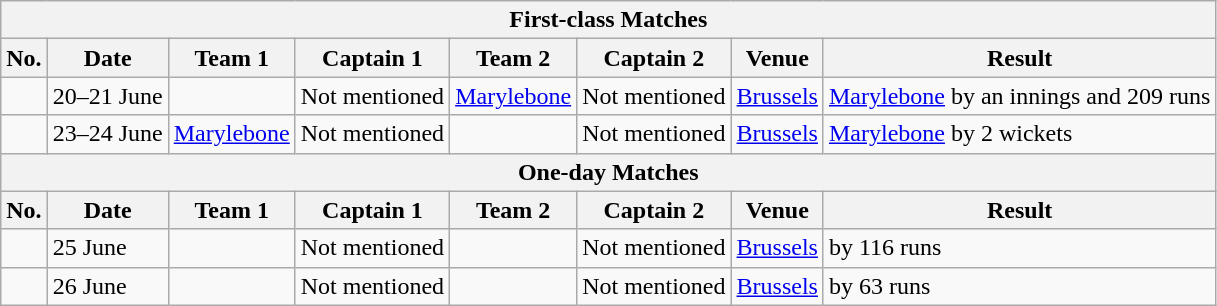<table class="wikitable">
<tr>
<th colspan="9">First-class Matches</th>
</tr>
<tr>
<th>No.</th>
<th>Date</th>
<th>Team 1</th>
<th>Captain 1</th>
<th>Team 2</th>
<th>Captain 2</th>
<th>Venue</th>
<th>Result</th>
</tr>
<tr>
<td></td>
<td>20–21 June</td>
<td></td>
<td>Not mentioned</td>
<td> <a href='#'>Marylebone</a></td>
<td>Not mentioned</td>
<td><a href='#'>Brussels</a></td>
<td> <a href='#'>Marylebone</a> by an innings and 209 runs</td>
</tr>
<tr>
<td></td>
<td>23–24 June</td>
<td> <a href='#'>Marylebone</a></td>
<td>Not mentioned</td>
<td></td>
<td>Not mentioned</td>
<td><a href='#'>Brussels</a></td>
<td> <a href='#'>Marylebone</a> by 2 wickets</td>
</tr>
<tr>
<th colspan="9">One-day Matches</th>
</tr>
<tr>
<th>No.</th>
<th>Date</th>
<th>Team 1</th>
<th>Captain 1</th>
<th>Team 2</th>
<th>Captain 2</th>
<th>Venue</th>
<th>Result</th>
</tr>
<tr>
<td></td>
<td>25 June</td>
<td></td>
<td>Not mentioned</td>
<td></td>
<td>Not mentioned</td>
<td><a href='#'>Brussels</a></td>
<td> by 116 runs</td>
</tr>
<tr>
<td></td>
<td>26 June</td>
<td></td>
<td>Not mentioned</td>
<td></td>
<td>Not mentioned</td>
<td><a href='#'>Brussels</a></td>
<td> by 63 runs</td>
</tr>
</table>
